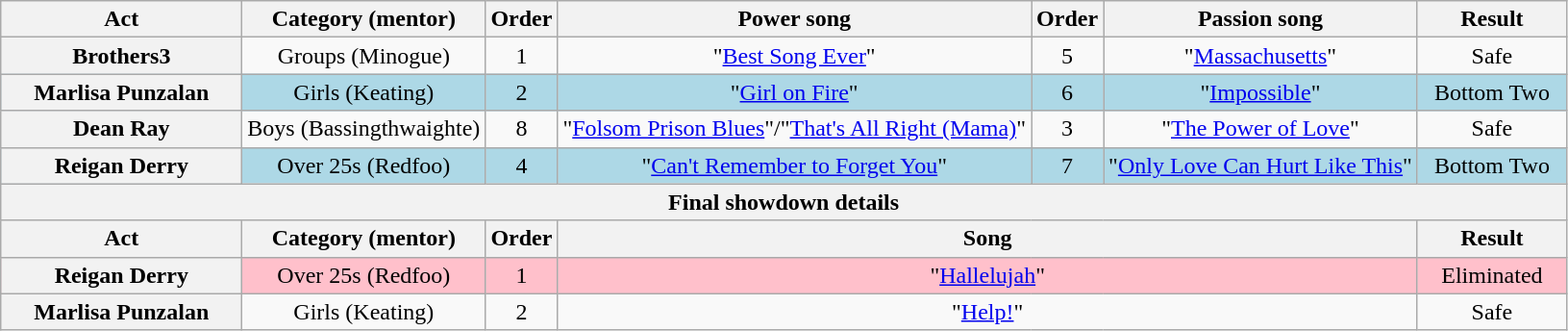<table class="wikitable plainrowheaders" style="text-align:center;">
<tr>
<th scope="col">Act</th>
<th scope="col">Category (mentor)</th>
<th scope="col">Order</th>
<th scope="col">Power song</th>
<th scope="col">Order</th>
<th scope="col">Passion song</th>
<th scope="col">Result</th>
</tr>
<tr>
<th scope="row">Brothers3</th>
<td>Groups (Minogue)</td>
<td>1</td>
<td>"<a href='#'>Best Song Ever</a>"</td>
<td>5</td>
<td>"<a href='#'>Massachusetts</a>"</td>
<td>Safe</td>
</tr>
<tr style="background:lightblue;">
<th scope="row">Marlisa Punzalan</th>
<td>Girls (Keating)</td>
<td>2</td>
<td>"<a href='#'>Girl on Fire</a>"</td>
<td>6</td>
<td>"<a href='#'>Impossible</a>"</td>
<td>Bottom Two</td>
</tr>
<tr>
<th scope="row">Dean Ray</th>
<td>Boys (Bassingthwaighte)</td>
<td>8</td>
<td>"<a href='#'>Folsom Prison Blues</a>"/"<a href='#'>That's All Right (Mama)</a>"</td>
<td>3</td>
<td>"<a href='#'>The Power of Love</a>"</td>
<td>Safe</td>
</tr>
<tr style="background:lightblue;">
<th scope="row">Reigan Derry</th>
<td>Over 25s (Redfoo)</td>
<td>4</td>
<td>"<a href='#'>Can't Remember to Forget You</a>"</td>
<td>7</td>
<td>"<a href='#'>Only Love Can Hurt Like This</a>"</td>
<td>Bottom Two</td>
</tr>
<tr>
<th colspan="7">Final showdown details</th>
</tr>
<tr>
<th scope="col" style="width:10em;">Act</th>
<th scope="col">Category (mentor)</th>
<th scope="col">Order</th>
<th scope="col" style="width:16em;" colspan="3" style="text-align:center;">Song</th>
<th scope="col" style="width:6em;">Result</th>
</tr>
<tr style="background:pink;">
<th scope="row">Reigan Derry</th>
<td>Over 25s (Redfoo)</td>
<td>1</td>
<td colspan="3">"<a href='#'>Hallelujah</a>"</td>
<td>Eliminated</td>
</tr>
<tr>
<th scope="row">Marlisa Punzalan</th>
<td>Girls (Keating)</td>
<td>2</td>
<td colspan="3">"<a href='#'>Help!</a>"</td>
<td>Safe</td>
</tr>
</table>
